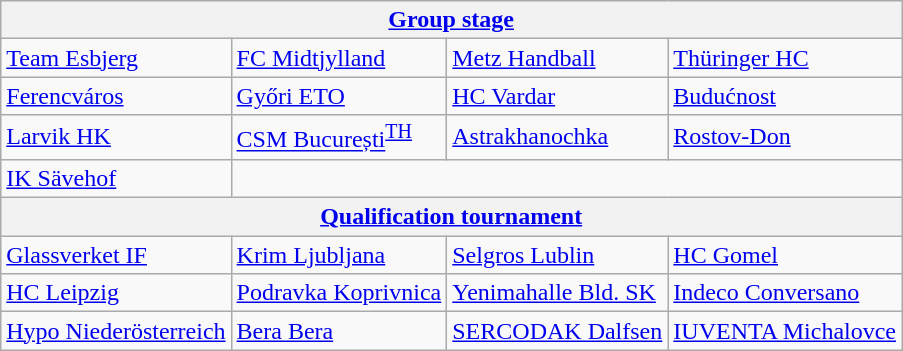<table class="wikitable">
<tr>
<th colspan="4"><a href='#'>Group stage</a></th>
</tr>
<tr>
<td> <a href='#'>Team Esbjerg</a> </td>
<td> <a href='#'>FC Midtjylland</a> </td>
<td> <a href='#'>Metz Handball</a> </td>
<td> <a href='#'>Thüringer HC</a> </td>
</tr>
<tr>
<td> <a href='#'>Ferencváros</a> </td>
<td> <a href='#'>Győri ETO</a> </td>
<td> <a href='#'>HC Vardar</a> </td>
<td> <a href='#'>Budućnost</a> </td>
</tr>
<tr>
<td> <a href='#'>Larvik HK</a> </td>
<td> <a href='#'>CSM București</a><sup><a href='#'>TH</a></sup> </td>
<td> <a href='#'>Astrakhanochka</a> </td>
<td> <a href='#'>Rostov-Don</a> </td>
</tr>
<tr>
<td> <a href='#'>IK Sävehof</a> </td>
</tr>
<tr>
<th colspan="4"><a href='#'>Qualification tournament</a></th>
</tr>
<tr>
<td> <a href='#'>Glassverket IF</a> </td>
<td> <a href='#'>Krim Ljubljana</a> </td>
<td> <a href='#'>Selgros Lublin</a> </td>
<td> <a href='#'>HC Gomel</a> </td>
</tr>
<tr>
<td> <a href='#'>HC Leipzig</a> </td>
<td> <a href='#'>Podravka Koprivnica</a> </td>
<td> <a href='#'>Yenimahalle Bld. SK</a> </td>
<td> <a href='#'>Indeco Conversano</a> </td>
</tr>
<tr>
<td> <a href='#'>Hypo Niederösterreich</a> </td>
<td> <a href='#'>Bera Bera</a> </td>
<td> <a href='#'>SERCODAK Dalfsen</a> </td>
<td> <a href='#'>IUVENTA Michalovce</a> </td>
</tr>
</table>
